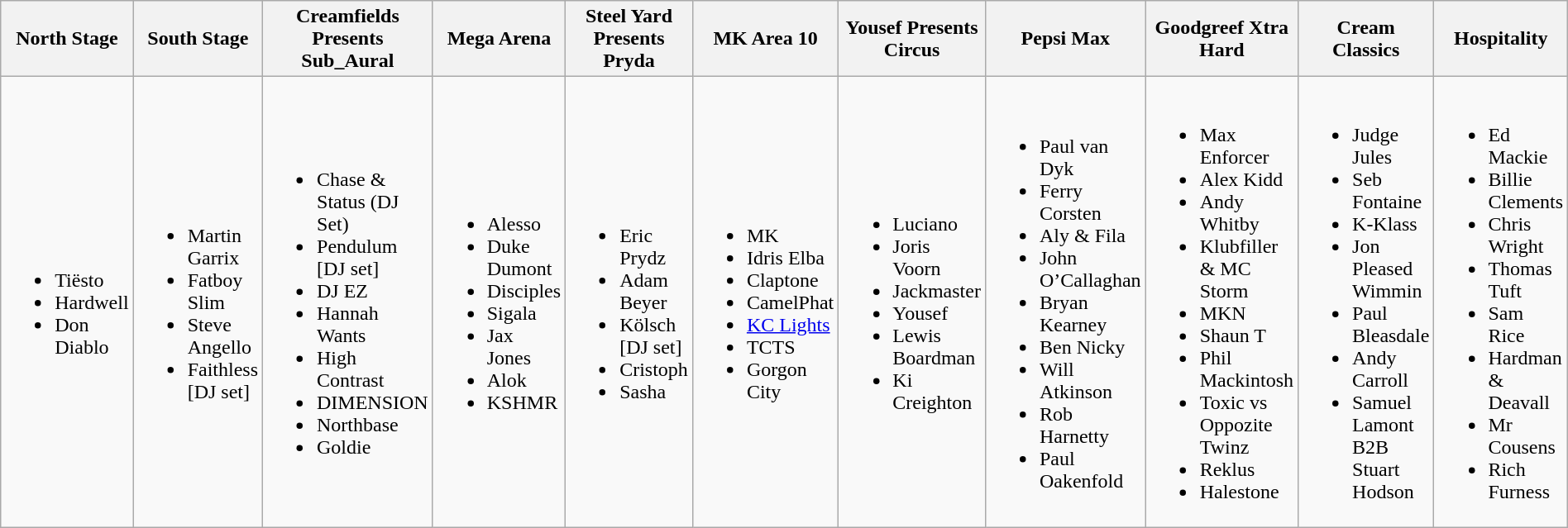<table class="wikitable">
<tr>
<th>North Stage</th>
<th>South Stage</th>
<th>Creamfields Presents Sub_Aural</th>
<th>Mega Arena</th>
<th>Steel Yard Presents Pryda</th>
<th>MK Area 10</th>
<th>Yousef Presents Circus</th>
<th>Pepsi Max</th>
<th>Goodgreef Xtra Hard</th>
<th>Cream Classics</th>
<th>Hospitality</th>
</tr>
<tr>
<td><br><ul><li>Tiësto</li><li>Hardwell</li><li>Don Diablo</li></ul></td>
<td><br><ul><li>Martin Garrix</li><li>Fatboy Slim</li><li>Steve Angello</li><li>Faithless [DJ set]</li></ul></td>
<td><br><ul><li>Chase & Status (DJ Set)</li><li>Pendulum [DJ set]</li><li>DJ EZ</li><li>Hannah Wants</li><li>High Contrast</li><li>DIMENSION</li><li>Northbase</li><li>Goldie</li></ul></td>
<td><br><ul><li>Alesso</li><li>Duke Dumont</li><li>Disciples</li><li>Sigala</li><li>Jax Jones</li><li>Alok</li><li>KSHMR</li></ul></td>
<td><br><ul><li>Eric Prydz</li><li>Adam Beyer</li><li>Kölsch [DJ set]</li><li>Cristoph</li><li>Sasha</li></ul></td>
<td><br><ul><li>MK</li><li>Idris Elba</li><li>Claptone</li><li>CamelPhat</li><li><a href='#'>KC Lights</a></li><li>TCTS</li><li>Gorgon City</li></ul></td>
<td><br><ul><li>Luciano</li><li>Joris Voorn</li><li>Jackmaster</li><li>Yousef</li><li>Lewis Boardman</li><li>Ki Creighton</li></ul></td>
<td><br><ul><li>Paul van Dyk</li><li>Ferry Corsten</li><li>Aly & Fila</li><li>John O’Callaghan</li><li>Bryan Kearney</li><li>Ben Nicky</li><li>Will Atkinson</li><li>Rob Harnetty</li><li>Paul Oakenfold</li></ul></td>
<td><br><ul><li>Max Enforcer</li><li>Alex Kidd</li><li>Andy Whitby</li><li>Klubfiller & MC Storm</li><li>MKN</li><li>Shaun T</li><li>Phil Mackintosh</li><li>Toxic vs Oppozite Twinz</li><li>Reklus</li><li>Halestone</li></ul></td>
<td><br><ul><li>Judge Jules</li><li>Seb Fontaine</li><li>K-Klass</li><li>Jon Pleased Wimmin</li><li>Paul Bleasdale</li><li>Andy Carroll</li><li>Samuel Lamont B2B Stuart Hodson</li></ul></td>
<td><br><ul><li>Ed Mackie</li><li>Billie Clements</li><li>Chris Wright</li><li>Thomas Tuft</li><li>Sam Rice</li><li>Hardman & Deavall</li><li>Mr Cousens</li><li>Rich Furness</li></ul></td>
</tr>
</table>
